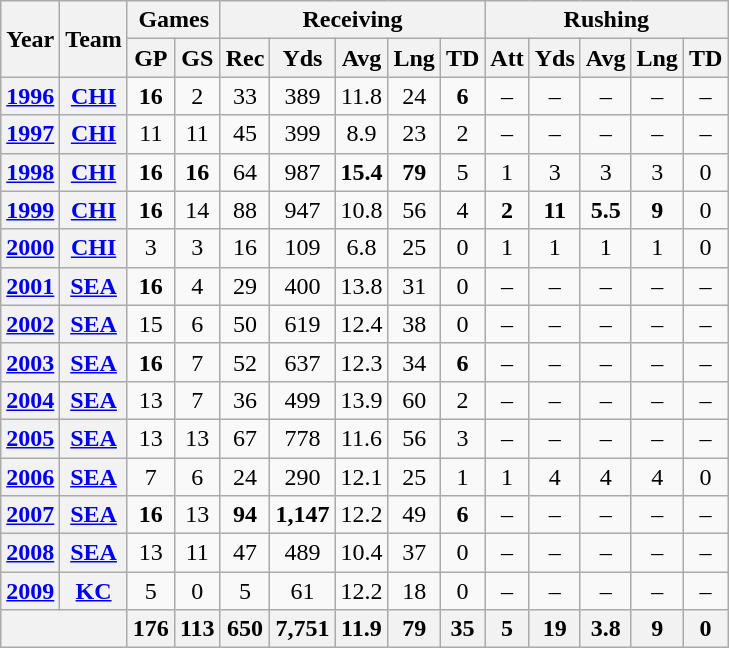<table class="wikitable" style="text-align:center;">
<tr>
<th rowspan="2">Year</th>
<th rowspan="2">Team</th>
<th colspan="2">Games</th>
<th colspan="5">Receiving</th>
<th colspan="5">Rushing</th>
</tr>
<tr>
<th>GP</th>
<th>GS</th>
<th>Rec</th>
<th>Yds</th>
<th>Avg</th>
<th>Lng</th>
<th>TD</th>
<th>Att</th>
<th>Yds</th>
<th>Avg</th>
<th>Lng</th>
<th>TD</th>
</tr>
<tr>
<th><a href='#'>1996</a></th>
<th><a href='#'>CHI</a></th>
<td><strong>16</strong></td>
<td>2</td>
<td>33</td>
<td>389</td>
<td>11.8</td>
<td>24</td>
<td><strong>6</strong></td>
<td>–</td>
<td>–</td>
<td>–</td>
<td>–</td>
<td>–</td>
</tr>
<tr>
<th><a href='#'>1997</a></th>
<th><a href='#'>CHI</a></th>
<td>11</td>
<td>11</td>
<td>45</td>
<td>399</td>
<td>8.9</td>
<td>23</td>
<td>2</td>
<td>–</td>
<td>–</td>
<td>–</td>
<td>–</td>
<td>–</td>
</tr>
<tr>
<th><a href='#'>1998</a></th>
<th><a href='#'>CHI</a></th>
<td><strong>16</strong></td>
<td><strong>16</strong></td>
<td>64</td>
<td>987</td>
<td><strong>15.4</strong></td>
<td><strong>79</strong></td>
<td>5</td>
<td>1</td>
<td>3</td>
<td>3</td>
<td>3</td>
<td>0</td>
</tr>
<tr>
<th><a href='#'>1999</a></th>
<th><a href='#'>CHI</a></th>
<td><strong>16</strong></td>
<td>14</td>
<td>88</td>
<td>947</td>
<td>10.8</td>
<td>56</td>
<td>4</td>
<td><strong>2</strong></td>
<td><strong>11</strong></td>
<td><strong>5.5</strong></td>
<td><strong>9</strong></td>
<td>0</td>
</tr>
<tr>
<th><a href='#'>2000</a></th>
<th><a href='#'>CHI</a></th>
<td>3</td>
<td>3</td>
<td>16</td>
<td>109</td>
<td>6.8</td>
<td>25</td>
<td>0</td>
<td>1</td>
<td>1</td>
<td>1</td>
<td>1</td>
<td>0</td>
</tr>
<tr>
<th><a href='#'>2001</a></th>
<th><a href='#'>SEA</a></th>
<td><strong>16</strong></td>
<td>4</td>
<td>29</td>
<td>400</td>
<td>13.8</td>
<td>31</td>
<td>0</td>
<td>–</td>
<td>–</td>
<td>–</td>
<td>–</td>
<td>–</td>
</tr>
<tr>
<th><a href='#'>2002</a></th>
<th><a href='#'>SEA</a></th>
<td>15</td>
<td>6</td>
<td>50</td>
<td>619</td>
<td>12.4</td>
<td>38</td>
<td>0</td>
<td>–</td>
<td>–</td>
<td>–</td>
<td>–</td>
<td>–</td>
</tr>
<tr>
<th><a href='#'>2003</a></th>
<th><a href='#'>SEA</a></th>
<td><strong>16</strong></td>
<td>7</td>
<td>52</td>
<td>637</td>
<td>12.3</td>
<td>34</td>
<td><strong>6</strong></td>
<td>–</td>
<td>–</td>
<td>–</td>
<td>–</td>
<td>–</td>
</tr>
<tr>
<th><a href='#'>2004</a></th>
<th><a href='#'>SEA</a></th>
<td>13</td>
<td>7</td>
<td>36</td>
<td>499</td>
<td>13.9</td>
<td>60</td>
<td>2</td>
<td>–</td>
<td>–</td>
<td>–</td>
<td>–</td>
<td>–</td>
</tr>
<tr>
<th><a href='#'>2005</a></th>
<th><a href='#'>SEA</a></th>
<td>13</td>
<td>13</td>
<td>67</td>
<td>778</td>
<td>11.6</td>
<td>56</td>
<td>3</td>
<td>–</td>
<td>–</td>
<td>–</td>
<td>–</td>
<td>–</td>
</tr>
<tr>
<th><a href='#'>2006</a></th>
<th><a href='#'>SEA</a></th>
<td>7</td>
<td>6</td>
<td>24</td>
<td>290</td>
<td>12.1</td>
<td>25</td>
<td>1</td>
<td>1</td>
<td>4</td>
<td>4</td>
<td>4</td>
<td>0</td>
</tr>
<tr>
<th><a href='#'>2007</a></th>
<th><a href='#'>SEA</a></th>
<td><strong>16</strong></td>
<td>13</td>
<td><strong>94</strong></td>
<td><strong>1,147</strong></td>
<td>12.2</td>
<td>49</td>
<td><strong>6</strong></td>
<td>–</td>
<td>–</td>
<td>–</td>
<td>–</td>
<td>–</td>
</tr>
<tr>
<th><a href='#'>2008</a></th>
<th><a href='#'>SEA</a></th>
<td>13</td>
<td>11</td>
<td>47</td>
<td>489</td>
<td>10.4</td>
<td>37</td>
<td>0</td>
<td>–</td>
<td>–</td>
<td>–</td>
<td>–</td>
<td>–</td>
</tr>
<tr>
<th><a href='#'>2009</a></th>
<th><a href='#'>KC</a></th>
<td>5</td>
<td>0</td>
<td>5</td>
<td>61</td>
<td>12.2</td>
<td>18</td>
<td>0</td>
<td>–</td>
<td>–</td>
<td>–</td>
<td>–</td>
<td>–</td>
</tr>
<tr>
<th colspan="2"></th>
<th>176</th>
<th>113</th>
<th>650</th>
<th>7,751</th>
<th>11.9</th>
<th>79</th>
<th>35</th>
<th>5</th>
<th>19</th>
<th>3.8</th>
<th>9</th>
<th>0</th>
</tr>
</table>
